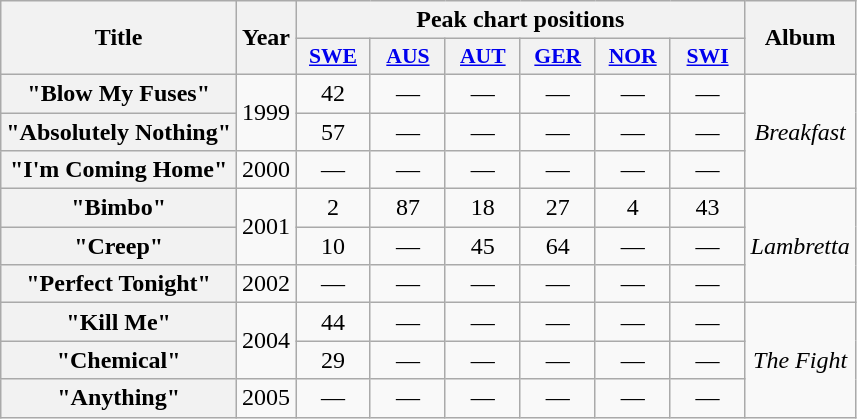<table class="wikitable plainrowheaders" style="text-align:center;">
<tr>
<th scope="col" rowspan="2">Title</th>
<th scope="col" rowspan="2">Year</th>
<th scope="col" colspan="6">Peak chart positions</th>
<th scope="col" rowspan="2">Album</th>
</tr>
<tr>
<th scope="col" style="width:3em;font-size:90%;"><a href='#'>SWE</a><br></th>
<th scope="col" style="width:3em;font-size:90%;"><a href='#'>AUS</a><br></th>
<th scope="col" style="width:3em;font-size:90%;"><a href='#'>AUT</a><br></th>
<th scope="col" style="width:3em;font-size:90%;"><a href='#'>GER</a><br></th>
<th scope="col" style="width:3em;font-size:90%;"><a href='#'>NOR</a><br></th>
<th scope="col" style="width:3em;font-size:90%;"><a href='#'>SWI</a><br></th>
</tr>
<tr>
<th scope="row">"Blow My Fuses"</th>
<td rowspan="2">1999</td>
<td>42</td>
<td>—</td>
<td>—</td>
<td>—</td>
<td>—</td>
<td>—</td>
<td rowspan="3"><em>Breakfast</em></td>
</tr>
<tr>
<th scope="row">"Absolutely Nothing"</th>
<td>57</td>
<td>—</td>
<td>—</td>
<td>—</td>
<td>—</td>
<td>—</td>
</tr>
<tr>
<th scope="row">"I'm Coming Home"</th>
<td>2000</td>
<td>—</td>
<td>—</td>
<td>—</td>
<td>—</td>
<td>—</td>
<td>—</td>
</tr>
<tr>
<th scope="row">"Bimbo"</th>
<td rowspan="2">2001</td>
<td>2</td>
<td>87</td>
<td>18</td>
<td>27</td>
<td>4</td>
<td>43</td>
<td rowspan="3"><em>Lambretta</em></td>
</tr>
<tr>
<th scope="row">"Creep"</th>
<td>10</td>
<td>—</td>
<td>45</td>
<td>64</td>
<td>—</td>
<td>—</td>
</tr>
<tr>
<th scope="row">"Perfect Tonight"</th>
<td>2002</td>
<td>—</td>
<td>—</td>
<td>—</td>
<td>—</td>
<td>—</td>
<td>—</td>
</tr>
<tr>
<th scope="row">"Kill Me"</th>
<td rowspan="2">2004</td>
<td>44</td>
<td>—</td>
<td>—</td>
<td>—</td>
<td>—</td>
<td>—</td>
<td rowspan="3"><em>The Fight</em></td>
</tr>
<tr>
<th scope="row">"Chemical"</th>
<td>29</td>
<td>—</td>
<td>—</td>
<td>—</td>
<td>—</td>
<td>—</td>
</tr>
<tr>
<th scope="row">"Anything"</th>
<td>2005</td>
<td>—</td>
<td>—</td>
<td>—</td>
<td>—</td>
<td>—</td>
<td>—</td>
</tr>
</table>
